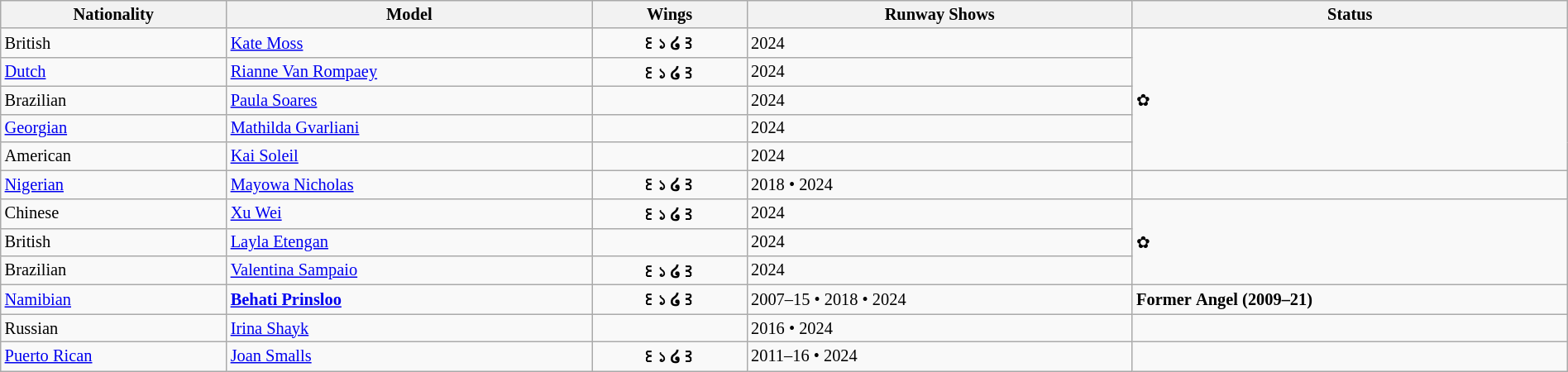<table class="sortable wikitable"  style="font-size:85%; width:100%;">
<tr>
<th>Nationality</th>
<th>Model</th>
<th>Wings</th>
<th>Runway Shows</th>
<th>Status</th>
</tr>
<tr>
<td> British</td>
<td><a href='#'>Kate Moss</a></td>
<td align="center"><strong>꒰১ ໒꒱</strong></td>
<td>2024</td>
<td rowspan="5"><strong></strong> ✿</td>
</tr>
<tr>
<td> <a href='#'>Dutch</a></td>
<td><a href='#'>Rianne Van Rompaey</a></td>
<td align="center"><strong>꒰১ ໒꒱</strong></td>
<td>2024</td>
</tr>
<tr>
<td> Brazilian</td>
<td><a href='#'>Paula Soares</a></td>
<td></td>
<td>2024</td>
</tr>
<tr>
<td> <a href='#'>Georgian</a></td>
<td><a href='#'>Mathilda Gvarliani</a></td>
<td></td>
<td>2024</td>
</tr>
<tr>
<td> American</td>
<td><a href='#'>Kai Soleil</a></td>
<td></td>
<td>2024</td>
</tr>
<tr>
<td> <a href='#'>Nigerian</a></td>
<td><a href='#'>Mayowa Nicholas</a></td>
<td align="center"><strong>꒰১ ໒꒱</strong></td>
<td>2018 • 2024</td>
<td><strong></strong></td>
</tr>
<tr>
<td> Chinese</td>
<td><a href='#'>Xu Wei</a></td>
<td align="center"><strong>꒰১ ໒꒱</strong></td>
<td>2024</td>
<td rowspan="3"><strong></strong> ✿</td>
</tr>
<tr>
<td> British</td>
<td><a href='#'>Layla Etengan</a></td>
<td></td>
<td>2024</td>
</tr>
<tr>
<td> Brazilian</td>
<td><a href='#'>Valentina Sampaio</a></td>
<td align="center"><strong>꒰১ ໒꒱</strong></td>
<td>2024</td>
</tr>
<tr>
<td> <a href='#'>Namibian</a></td>
<td><strong><a href='#'>Behati Prinsloo</a></strong></td>
<td align="center"><strong>꒰১ ໒꒱</strong></td>
<td>2007–15 • 2018 • 2024</td>
<td><strong>Former</strong> <strong> Angel (2009–21)</strong></td>
</tr>
<tr>
<td> Russian</td>
<td><a href='#'>Irina Shayk</a></td>
<td></td>
<td>2016 • 2024</td>
<td><strong></strong></td>
</tr>
<tr>
<td> <a href='#'>Puerto Rican</a></td>
<td><a href='#'>Joan Smalls</a></td>
<td align="center"><strong>꒰১ ໒꒱</strong></td>
<td>2011–16 • 2024</td>
<td><strong></strong></td>
</tr>
</table>
